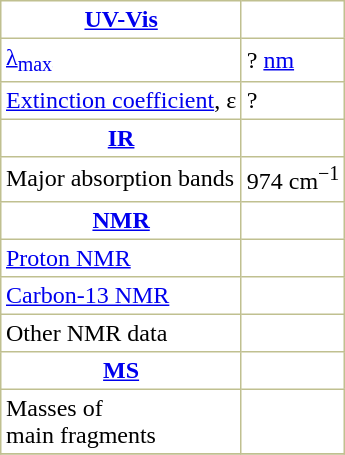<table border="1" cellspacing="0" cellpadding="3" style="margin: 0 0 0 0.5em; background: #FFFFFF; border-collapse: collapse; border-color: #C0C090;">
<tr>
<th><a href='#'>UV-Vis</a></th>
</tr>
<tr>
<td><a href='#'>λ<sub>max</sub></a></td>
<td>? <a href='#'>nm</a></td>
</tr>
<tr>
<td><a href='#'>Extinction coefficient</a>, ε</td>
<td>?</td>
</tr>
<tr>
<th><a href='#'>IR</a></th>
</tr>
<tr>
<td>Major absorption bands</td>
<td>974 cm<sup>−1</sup></td>
</tr>
<tr>
<th><a href='#'>NMR</a></th>
</tr>
<tr>
<td><a href='#'>Proton NMR</a> </td>
<td> </td>
</tr>
<tr>
<td><a href='#'>Carbon-13 NMR</a> </td>
<td> </td>
</tr>
<tr>
<td>Other NMR data </td>
<td> </td>
</tr>
<tr>
<th><a href='#'>MS</a></th>
</tr>
<tr>
<td>Masses of <br>main fragments</td>
<td>  </td>
</tr>
<tr>
</tr>
</table>
